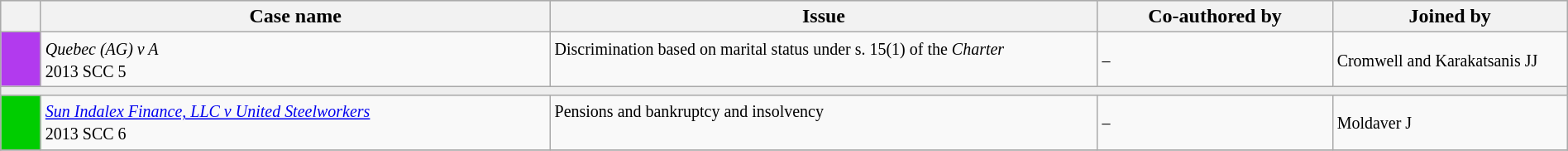<table class="wikitable" width=100%>
<tr bgcolor="#CCCCCC">
<th width=25px></th>
<th width=32.5%>Case name</th>
<th>Issue</th>
<th width=15%>Co-authored by</th>
<th width=15%>Joined by</th>
</tr>
<tr>
<td bgcolor="B23AEE"></td>
<td align=left valign=top><small><em>Quebec (AG) v A</em><br> 2013 SCC 5 </small></td>
<td valign=top><small>Discrimination based on marital status under s. 15(1) of the <em>Charter</em></small></td>
<td><small> –</small></td>
<td><small>  Cromwell and Karakatsanis JJ</small></td>
</tr>
<tr>
<td bgcolor=#EEEEEE colspan=5 valign=top><small></small></td>
</tr>
<tr>
<td bgcolor="00cd00"></td>
<td align=left valign=top><small><em><a href='#'>Sun Indalex Finance, LLC v United Steelworkers</a></em><br> 2013 SCC 6 </small></td>
<td valign=top><small>Pensions and bankruptcy and insolvency</small></td>
<td><small> –</small></td>
<td><small> Moldaver J</small></td>
</tr>
<tr>
</tr>
</table>
